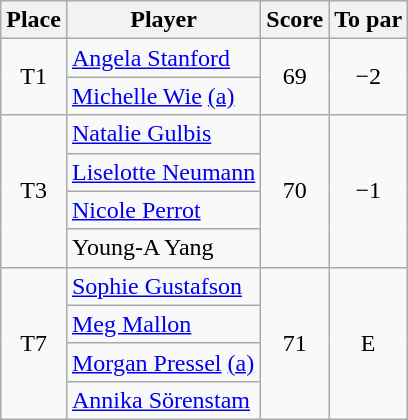<table class="wikitable">
<tr>
<th>Place</th>
<th>Player</th>
<th>Score</th>
<th>To par</th>
</tr>
<tr>
<td align=center rowspan=2>T1</td>
<td> <a href='#'>Angela Stanford</a></td>
<td align=center rowspan=2>69</td>
<td align=center rowspan=2>−2</td>
</tr>
<tr>
<td> <a href='#'>Michelle Wie</a> <a href='#'>(a)</a></td>
</tr>
<tr>
<td align=center rowspan=4>T3</td>
<td> <a href='#'>Natalie Gulbis</a></td>
<td align=center rowspan=4>70</td>
<td align=center rowspan=4>−1</td>
</tr>
<tr>
<td> <a href='#'>Liselotte Neumann</a></td>
</tr>
<tr>
<td> <a href='#'>Nicole Perrot</a></td>
</tr>
<tr>
<td> Young-A Yang</td>
</tr>
<tr>
<td align=center rowspan=4>T7</td>
<td> <a href='#'>Sophie Gustafson</a></td>
<td align=center rowspan=4>71</td>
<td align=center rowspan=4>E</td>
</tr>
<tr>
<td> <a href='#'>Meg Mallon</a></td>
</tr>
<tr>
<td> <a href='#'>Morgan Pressel</a> <a href='#'>(a)</a></td>
</tr>
<tr>
<td> <a href='#'>Annika Sörenstam</a></td>
</tr>
</table>
